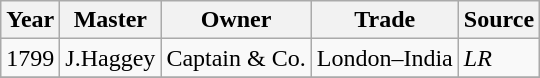<table class=" wikitable">
<tr>
<th>Year</th>
<th>Master</th>
<th>Owner</th>
<th>Trade</th>
<th>Source</th>
</tr>
<tr>
<td>1799</td>
<td>J.Haggey</td>
<td>Captain & Co.</td>
<td>London–India</td>
<td><em>LR</em></td>
</tr>
<tr>
</tr>
</table>
